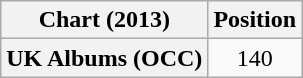<table class="wikitable plainrowheaders sortable">
<tr>
<th scope="col">Chart (2013)</th>
<th scope="col">Position</th>
</tr>
<tr>
<th scope="row">UK Albums (OCC)</th>
<td style="text-align:center;">140</td>
</tr>
</table>
